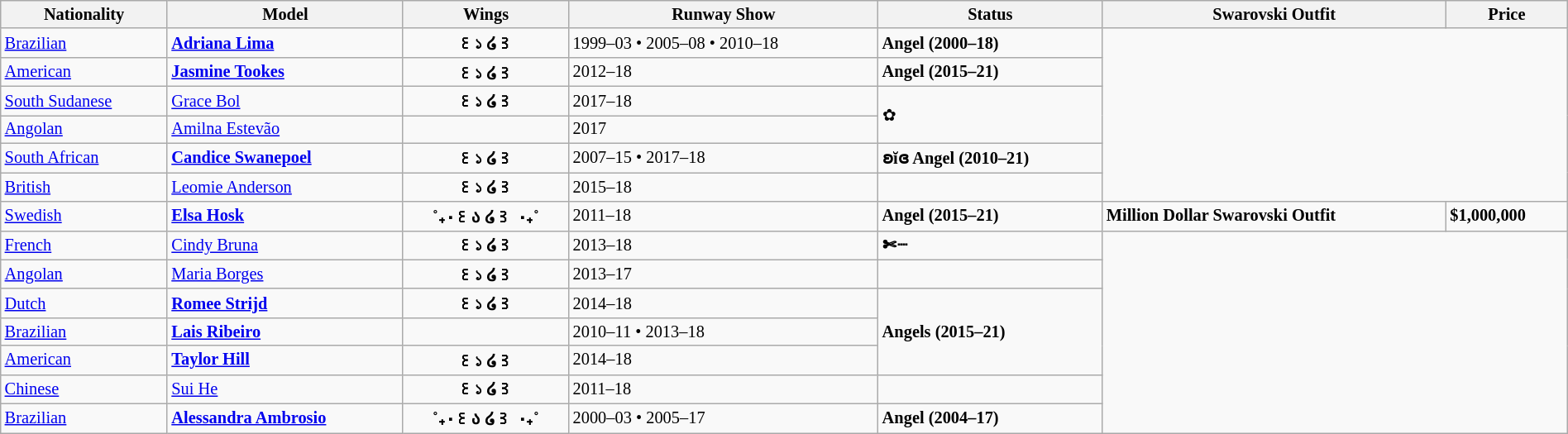<table class="sortable wikitable"  style="font-size:85%; width:100%;">
<tr>
<th>Nationality</th>
<th>Model</th>
<th>Wings</th>
<th>Runway Show</th>
<th>Status</th>
<th>Swarovski Outfit</th>
<th>Price</th>
</tr>
<tr>
<td> <a href='#'>Brazilian</a></td>
<td><strong><a href='#'>Adriana Lima</a></strong></td>
<td align="center"><strong>꒰১ ໒꒱</strong></td>
<td>1999–03 • 2005–08 • 2010–18</td>
<td><strong> Angel (2000–18)</strong></td>
<td colspan="2" rowspan="6"></td>
</tr>
<tr>
<td> <a href='#'>American</a></td>
<td><strong><a href='#'>Jasmine Tookes</a></strong></td>
<td align="center"><strong>꒰১ ໒꒱</strong></td>
<td>2012–18</td>
<td><strong> Angel (2015–21)</strong></td>
</tr>
<tr>
<td> <a href='#'>South Sudanese</a></td>
<td><a href='#'>Grace Bol</a></td>
<td align="center"><strong>꒰১ ໒꒱</strong></td>
<td>2017–18</td>
<td rowspan="2">✿</td>
</tr>
<tr>
<td> <a href='#'>Angolan</a></td>
<td><a href='#'>Amilna Estevão</a></td>
<td></td>
<td>2017</td>
</tr>
<tr>
<td> <a href='#'>South African</a></td>
<td><strong><a href='#'>Candice Swanepoel</a></strong></td>
<td align="center"><strong>꒰১ ໒꒱</strong></td>
<td>2007–15 • 2017–18</td>
<td><strong>ʚĭɞ  Angel (2010–21)</strong></td>
</tr>
<tr>
<td> <a href='#'>British</a></td>
<td><a href='#'>Leomie Anderson</a></td>
<td align="center"><strong>꒰১ ໒꒱</strong></td>
<td>2015–18</td>
<td></td>
</tr>
<tr>
<td> <a href='#'>Swedish</a></td>
<td><strong><a href='#'>Elsa Hosk</a></strong></td>
<td align="center"><strong>˚₊‧꒰ა ໒꒱ ‧₊˚</strong></td>
<td>2011–18</td>
<td><strong> Angel (2015–21)</strong></td>
<td><strong>Million Dollar Swarovski Outfit</strong></td>
<td><strong>$1,000,000</strong></td>
</tr>
<tr>
<td> <a href='#'>French</a></td>
<td><a href='#'>Cindy Bruna</a></td>
<td align="center"><strong>꒰১ ໒꒱</strong></td>
<td>2013–18</td>
<td><strong>✄┈</strong></td>
<td colspan="2" rowspan="7"></td>
</tr>
<tr>
<td> <a href='#'>Angolan</a></td>
<td><a href='#'>Maria Borges</a></td>
<td align="center"><strong>꒰১ ໒꒱</strong></td>
<td>2013–17</td>
<td></td>
</tr>
<tr>
<td> <a href='#'>Dutch</a></td>
<td><strong><a href='#'>Romee Strijd</a></strong></td>
<td align="center"><strong>꒰১ ໒꒱</strong></td>
<td>2014–18</td>
<td rowspan="3"><strong> Angels (2015–21)</strong></td>
</tr>
<tr>
<td> <a href='#'>Brazilian</a></td>
<td><strong><a href='#'>Lais Ribeiro</a></strong></td>
<td></td>
<td>2010–11 • 2013–18</td>
</tr>
<tr>
<td> <a href='#'>American</a></td>
<td><a href='#'><strong>Taylor Hill</strong></a></td>
<td align="center"><strong>꒰১ ໒꒱</strong></td>
<td>2014–18</td>
</tr>
<tr>
<td> <a href='#'>Chinese</a></td>
<td><a href='#'>Sui He</a></td>
<td align="center"><strong>꒰১ ໒꒱</strong></td>
<td>2011–18</td>
<td></td>
</tr>
<tr>
<td> <a href='#'>Brazilian</a></td>
<td><strong><a href='#'>Alessandra Ambrosio</a></strong></td>
<td align="center"><strong>˚₊‧꒰ა ໒꒱ ‧₊˚</strong></td>
<td>2000–03 • 2005–17</td>
<td><strong> Angel (2004–17)</strong></td>
</tr>
</table>
